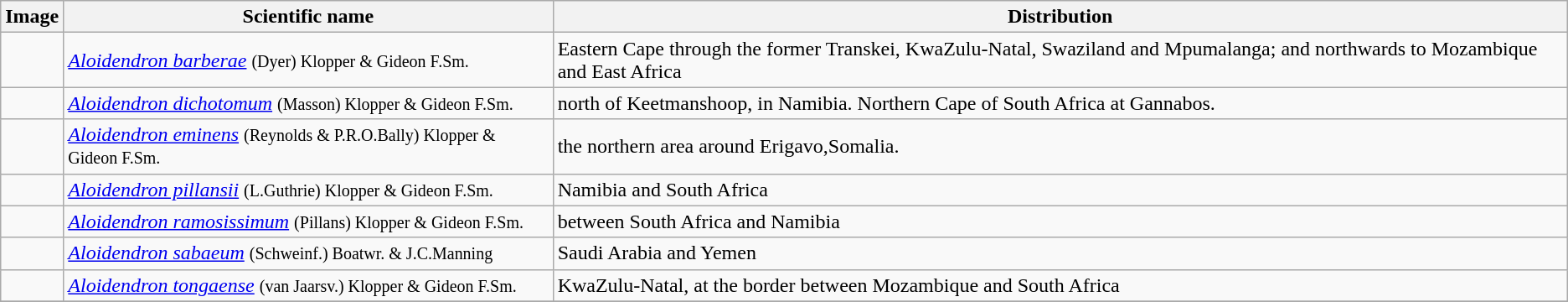<table class="wikitable">
<tr>
<th>Image</th>
<th>Scientific name</th>
<th>Distribution</th>
</tr>
<tr>
<td></td>
<td><em><a href='#'>Aloidendron barberae</a></em> <small>(Dyer) Klopper & Gideon F.Sm.</small></td>
<td>Eastern Cape through the former Transkei, KwaZulu-Natal, Swaziland and Mpumalanga; and northwards to Mozambique and East Africa</td>
</tr>
<tr>
<td></td>
<td><em><a href='#'>Aloidendron dichotomum</a></em> <small>(Masson) Klopper & Gideon F.Sm.</small></td>
<td>north of Keetmanshoop, in Namibia. Northern Cape of South Africa at Gannabos.</td>
</tr>
<tr>
<td></td>
<td><em><a href='#'>Aloidendron eminens</a></em> <small>(Reynolds & P.R.O.Bally) Klopper & Gideon F.Sm.</small></td>
<td>the northern area around Erigavo,Somalia.</td>
</tr>
<tr>
<td></td>
<td><em><a href='#'>Aloidendron pillansii</a></em> <small>(L.Guthrie) Klopper & Gideon F.Sm.</small></td>
<td>Namibia and South Africa</td>
</tr>
<tr>
<td></td>
<td><em><a href='#'>Aloidendron ramosissimum</a></em> <small>(Pillans) Klopper & Gideon F.Sm.</small></td>
<td>between South Africa and Namibia</td>
</tr>
<tr>
<td></td>
<td><em><a href='#'>Aloidendron sabaeum</a></em> <small>(Schweinf.) Boatwr. & J.C.Manning</small></td>
<td>Saudi Arabia and Yemen</td>
</tr>
<tr>
<td></td>
<td><em><a href='#'>Aloidendron tongaense</a></em> <small>(van Jaarsv.) Klopper & Gideon F.Sm.</small></td>
<td>KwaZulu-Natal, at the border between Mozambique and South Africa</td>
</tr>
<tr>
</tr>
</table>
